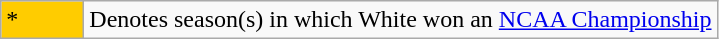<table class="wikitable">
<tr>
<td style="background:#ffcc00; width:3em;">*</td>
<td>Denotes season(s) in which White won an <a href='#'>NCAA Championship</a></td>
</tr>
</table>
